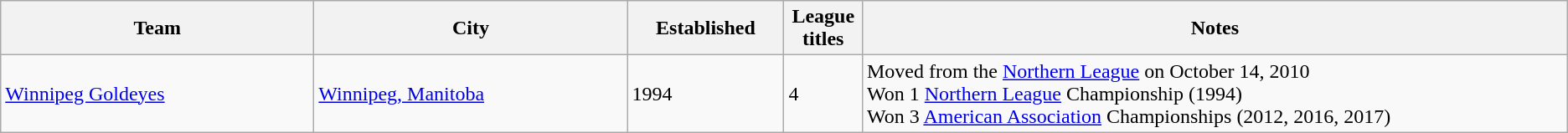<table class="wikitable">
<tr>
<th width="20%">Team</th>
<th width="20%">City</th>
<th width="10%">Established</th>
<th width="5%">League titles</th>
<th width="45%">Notes</th>
</tr>
<tr>
<td><a href='#'>Winnipeg Goldeyes</a></td>
<td><a href='#'>Winnipeg, Manitoba</a></td>
<td>1994</td>
<td>4</td>
<td>Moved from the <a href='#'>Northern League</a> on October 14, 2010<br>Won 1 <a href='#'>Northern League</a> Championship (1994)<br>Won 3 <a href='#'>American Association</a> Championships (2012, 2016, 2017)</td>
</tr>
</table>
